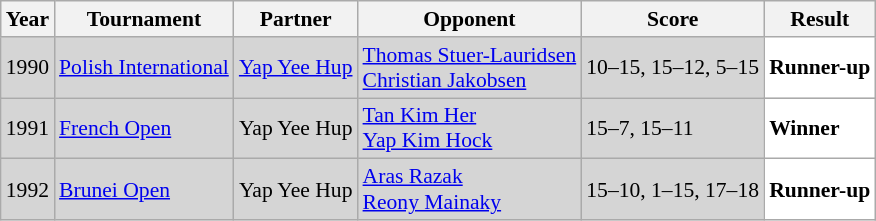<table class="sortable wikitable" style="font-size: 90%;">
<tr>
<th>Year</th>
<th>Tournament</th>
<th>Partner</th>
<th>Opponent</th>
<th>Score</th>
<th>Result</th>
</tr>
<tr style="background:#D5D5D5">
<td align="center">1990</td>
<td><a href='#'>Polish International</a></td>
<td> <a href='#'>Yap Yee Hup</a></td>
<td> <a href='#'>Thomas Stuer-Lauridsen</a><br> <a href='#'>Christian Jakobsen</a></td>
<td>10–15, 15–12, 5–15</td>
<td style="text-align:left; background:white"> <strong>Runner-up</strong></td>
</tr>
<tr style="background:#D5D5D5">
<td align="center">1991</td>
<td><a href='#'>French Open</a></td>
<td> Yap Yee Hup</td>
<td> <a href='#'>Tan Kim Her</a><br> <a href='#'>Yap Kim Hock</a></td>
<td>15–7, 15–11</td>
<td style="text-align:left; background:white"> <strong>Winner</strong></td>
</tr>
<tr style="background:#D5D5D5">
<td align="center">1992</td>
<td><a href='#'>Brunei Open</a></td>
<td> Yap Yee Hup</td>
<td> <a href='#'>Aras Razak</a><br> <a href='#'>Reony Mainaky</a></td>
<td>15–10, 1–15, 17–18</td>
<td style="text-align:left; background:white"> <strong>Runner-up</strong></td>
</tr>
</table>
